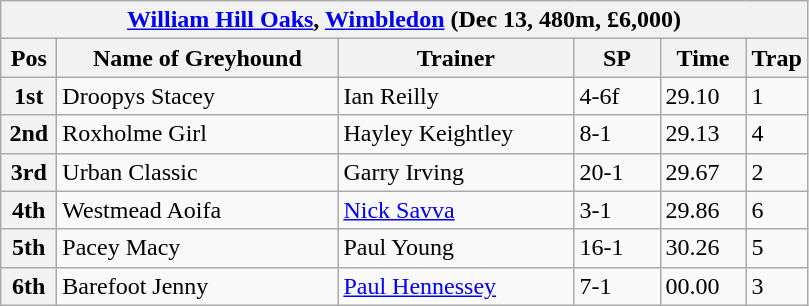<table class="wikitable">
<tr>
<th colspan="6"><a href='#'>William Hill Oaks</a>, <a href='#'>Wimbledon</a> (Dec 13, 480m, £6,000)</th>
</tr>
<tr>
<th width=30>Pos</th>
<th width=180>Name of Greyhound</th>
<th width=150>Trainer</th>
<th width=50>SP</th>
<th width=50>Time</th>
<th width=30>Trap</th>
</tr>
<tr>
<th>1st</th>
<td>Droopys Stacey</td>
<td>Ian Reilly</td>
<td>4-6f</td>
<td>29.10</td>
<td>1</td>
</tr>
<tr>
<th>2nd</th>
<td>Roxholme Girl</td>
<td>Hayley Keightley</td>
<td>8-1</td>
<td>29.13</td>
<td>4</td>
</tr>
<tr>
<th>3rd</th>
<td>Urban Classic</td>
<td>Garry Irving</td>
<td>20-1</td>
<td>29.67</td>
<td>2</td>
</tr>
<tr>
<th>4th</th>
<td>Westmead Aoifa</td>
<td><a href='#'>Nick Savva</a></td>
<td>3-1</td>
<td>29.86</td>
<td>6</td>
</tr>
<tr>
<th>5th</th>
<td>Pacey Macy</td>
<td>Paul Young</td>
<td>16-1</td>
<td>30.26</td>
<td>5</td>
</tr>
<tr>
<th>6th</th>
<td>Barefoot Jenny</td>
<td><a href='#'>Paul Hennessey</a></td>
<td>7-1</td>
<td>00.00</td>
<td>3</td>
</tr>
</table>
